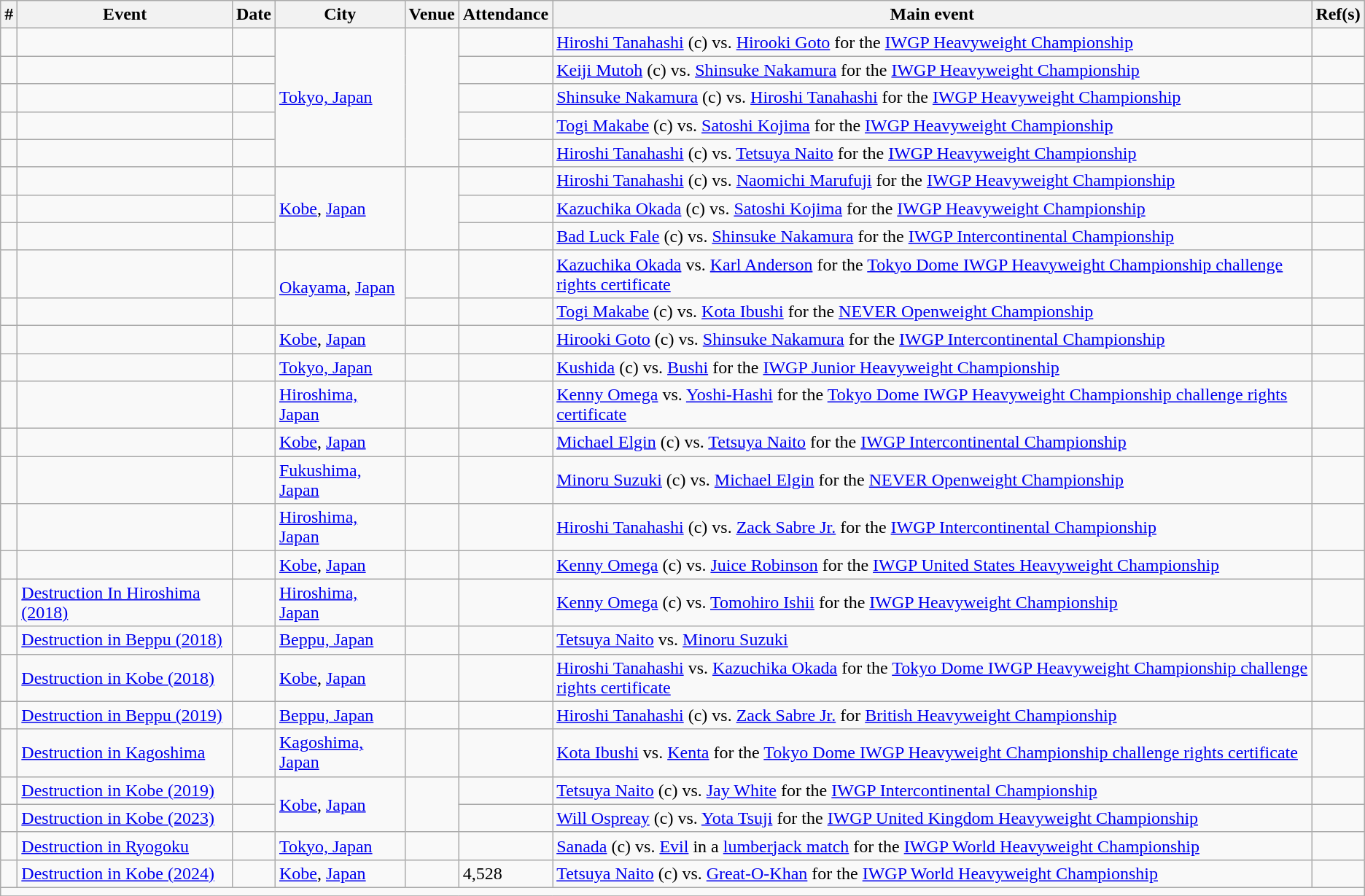<table class="wikitable sortable" align="center">
<tr>
<th>#</th>
<th>Event</th>
<th>Date</th>
<th>City</th>
<th>Venue</th>
<th>Attendance</th>
<th>Main event</th>
<th>Ref(s)</th>
</tr>
<tr>
<td></td>
<td></td>
<td></td>
<td rowspan="5"><a href='#'>Tokyo, Japan</a></td>
<td rowspan="5"></td>
<td></td>
<td align="left"><a href='#'>Hiroshi Tanahashi</a> (c) vs. <a href='#'>Hirooki Goto</a> for the <a href='#'>IWGP Heavyweight Championship</a></td>
<td></td>
</tr>
<tr>
<td></td>
<td></td>
<td></td>
<td></td>
<td align="left"><a href='#'>Keiji Mutoh</a> (c) vs. <a href='#'>Shinsuke Nakamura</a> for the <a href='#'>IWGP Heavyweight Championship</a></td>
<td></td>
</tr>
<tr>
<td></td>
<td></td>
<td></td>
<td></td>
<td align="left"><a href='#'>Shinsuke Nakamura</a> (c) vs. <a href='#'>Hiroshi Tanahashi</a> for the <a href='#'>IWGP Heavyweight Championship</a></td>
<td></td>
</tr>
<tr>
<td></td>
<td></td>
<td></td>
<td></td>
<td align="left"><a href='#'>Togi Makabe</a> (c) vs. <a href='#'>Satoshi Kojima</a> for the <a href='#'>IWGP Heavyweight Championship</a></td>
<td></td>
</tr>
<tr>
<td></td>
<td></td>
<td></td>
<td></td>
<td align="left"><a href='#'>Hiroshi Tanahashi</a> (c) vs. <a href='#'>Tetsuya Naito</a> for the <a href='#'>IWGP Heavyweight Championship</a></td>
<td></td>
</tr>
<tr>
<td></td>
<td></td>
<td></td>
<td rowspan="3"><a href='#'>Kobe</a>, <a href='#'>Japan</a></td>
<td rowspan="3"></td>
<td></td>
<td align="left"><a href='#'>Hiroshi Tanahashi</a> (c) vs. <a href='#'>Naomichi Marufuji</a> for the <a href='#'>IWGP Heavyweight Championship</a></td>
<td></td>
</tr>
<tr>
<td></td>
<td></td>
<td></td>
<td></td>
<td align="left"><a href='#'>Kazuchika Okada</a> (c) vs. <a href='#'>Satoshi Kojima</a> for the <a href='#'>IWGP Heavyweight Championship</a></td>
<td></td>
</tr>
<tr>
<td></td>
<td></td>
<td></td>
<td></td>
<td align="left"><a href='#'>Bad Luck Fale</a> (c) vs. <a href='#'>Shinsuke Nakamura</a> for the <a href='#'>IWGP Intercontinental Championship</a></td>
<td></td>
</tr>
<tr>
<td></td>
<td></td>
<td></td>
<td rowspan="2"><a href='#'>Okayama</a>, <a href='#'>Japan</a></td>
<td></td>
<td></td>
<td align="left"><a href='#'>Kazuchika Okada</a> vs. <a href='#'>Karl Anderson</a> for the <a href='#'>Tokyo Dome IWGP Heavyweight Championship challenge rights certificate</a></td>
<td></td>
</tr>
<tr>
<td></td>
<td></td>
<td></td>
<td></td>
<td></td>
<td align="left"><a href='#'>Togi Makabe</a> (c) vs. <a href='#'>Kota Ibushi</a> for the <a href='#'>NEVER Openweight Championship</a></td>
<td></td>
</tr>
<tr>
<td></td>
<td></td>
<td></td>
<td><a href='#'>Kobe</a>, <a href='#'>Japan</a></td>
<td></td>
<td></td>
<td align="left"><a href='#'>Hirooki Goto</a> (c) vs. <a href='#'>Shinsuke Nakamura</a> for the <a href='#'>IWGP Intercontinental Championship</a></td>
<td></td>
</tr>
<tr>
<td></td>
<td></td>
<td></td>
<td><a href='#'>Tokyo, Japan</a></td>
<td></td>
<td></td>
<td align="left"><a href='#'>Kushida</a> (c) vs. <a href='#'>Bushi</a> for the <a href='#'>IWGP Junior Heavyweight Championship</a></td>
<td></td>
</tr>
<tr>
<td></td>
<td></td>
<td></td>
<td><a href='#'>Hiroshima, Japan</a></td>
<td></td>
<td></td>
<td align="left"><a href='#'>Kenny Omega</a> vs. <a href='#'>Yoshi-Hashi</a> for the <a href='#'>Tokyo Dome IWGP Heavyweight Championship challenge rights certificate</a></td>
<td></td>
</tr>
<tr>
<td></td>
<td></td>
<td></td>
<td><a href='#'>Kobe</a>, <a href='#'>Japan</a></td>
<td></td>
<td></td>
<td align="left"><a href='#'>Michael Elgin</a> (c) vs. <a href='#'>Tetsuya Naito</a> for the <a href='#'>IWGP Intercontinental Championship</a></td>
<td></td>
</tr>
<tr>
<td></td>
<td></td>
<td></td>
<td><a href='#'>Fukushima, Japan</a></td>
<td></td>
<td></td>
<td align="left"><a href='#'>Minoru Suzuki</a> (c) vs. <a href='#'>Michael Elgin</a> for the <a href='#'>NEVER Openweight Championship</a></td>
<td></td>
</tr>
<tr>
<td></td>
<td></td>
<td></td>
<td><a href='#'>Hiroshima, Japan</a></td>
<td></td>
<td></td>
<td align="left"><a href='#'>Hiroshi Tanahashi</a> (c) vs. <a href='#'>Zack Sabre Jr.</a> for the <a href='#'>IWGP Intercontinental Championship</a></td>
<td></td>
</tr>
<tr>
<td></td>
<td></td>
<td></td>
<td><a href='#'>Kobe</a>, <a href='#'>Japan</a></td>
<td></td>
<td></td>
<td align="left"><a href='#'>Kenny Omega</a> (c) vs. <a href='#'>Juice Robinson</a> for the <a href='#'>IWGP United States Heavyweight Championship</a></td>
<td></td>
</tr>
<tr>
<td></td>
<td><a href='#'>Destruction In Hiroshima (2018)</a></td>
<td></td>
<td><a href='#'>Hiroshima, Japan</a></td>
<td></td>
<td></td>
<td align="left"><a href='#'>Kenny Omega</a> (c) vs. <a href='#'>Tomohiro Ishii</a> for the <a href='#'>IWGP Heavyweight Championship</a></td>
<td></td>
</tr>
<tr>
<td></td>
<td><a href='#'>Destruction in Beppu (2018)</a></td>
<td></td>
<td><a href='#'>Beppu, Japan</a></td>
<td></td>
<td></td>
<td align="left"><a href='#'>Tetsuya Naito</a> vs. <a href='#'>Minoru Suzuki</a></td>
<td></td>
</tr>
<tr>
<td></td>
<td><a href='#'>Destruction in Kobe (2018)</a></td>
<td></td>
<td><a href='#'>Kobe</a>, <a href='#'>Japan</a></td>
<td></td>
<td></td>
<td align="left"><a href='#'>Hiroshi Tanahashi</a> vs. <a href='#'>Kazuchika Okada</a> for the <a href='#'>Tokyo Dome IWGP Heavyweight Championship challenge rights certificate</a></td>
<td></td>
</tr>
<tr>
</tr>
<tr>
<td></td>
<td><a href='#'>Destruction in Beppu (2019)</a></td>
<td></td>
<td><a href='#'>Beppu, Japan</a></td>
<td></td>
<td></td>
<td align="left"><a href='#'>Hiroshi Tanahashi</a> (c) vs. <a href='#'>Zack Sabre Jr.</a> for <a href='#'>British Heavyweight Championship</a></td>
<td></td>
</tr>
<tr>
<td></td>
<td><a href='#'>Destruction in Kagoshima</a></td>
<td></td>
<td><a href='#'>Kagoshima, Japan</a></td>
<td></td>
<td></td>
<td align="left"><a href='#'>Kota Ibushi</a> vs. <a href='#'>Kenta</a> for the <a href='#'>Tokyo Dome IWGP Heavyweight Championship challenge rights certificate</a></td>
<td></td>
</tr>
<tr>
<td></td>
<td><a href='#'>Destruction in Kobe (2019)</a></td>
<td></td>
<td rowspan="2"><a href='#'>Kobe</a>, <a href='#'>Japan</a></td>
<td rowspan="2"></td>
<td></td>
<td align="left"><a href='#'>Tetsuya Naito</a> (c) vs. <a href='#'>Jay White</a> for the <a href='#'>IWGP Intercontinental Championship</a></td>
<td></td>
</tr>
<tr>
<td></td>
<td><a href='#'>Destruction in Kobe (2023)</a></td>
<td></td>
<td></td>
<td><a href='#'>Will Ospreay</a> (c) vs. <a href='#'>Yota Tsuji</a> for the <a href='#'>IWGP United Kingdom Heavyweight Championship</a></td>
<td></td>
</tr>
<tr>
<td></td>
<td><a href='#'>Destruction in Ryogoku</a></td>
<td></td>
<td><a href='#'>Tokyo, Japan</a></td>
<td></td>
<td></td>
<td><a href='#'>Sanada</a> (c) vs. <a href='#'>Evil</a> in a <a href='#'>lumberjack match</a> for the <a href='#'>IWGP World Heavyweight Championship</a></td>
<td></td>
</tr>
<tr>
<td></td>
<td><a href='#'>Destruction in Kobe (2024)</a></td>
<td></td>
<td><a href='#'>Kobe</a>, <a href='#'>Japan</a></td>
<td></td>
<td>4,528</td>
<td><a href='#'>Tetsuya Naito</a> (c) vs. <a href='#'>Great-O-Khan</a> for the <a href='#'>IWGP World Heavyweight Championship</a></td>
</tr>
<tr>
<td colspan="8"></td>
</tr>
<tr>
</tr>
</table>
